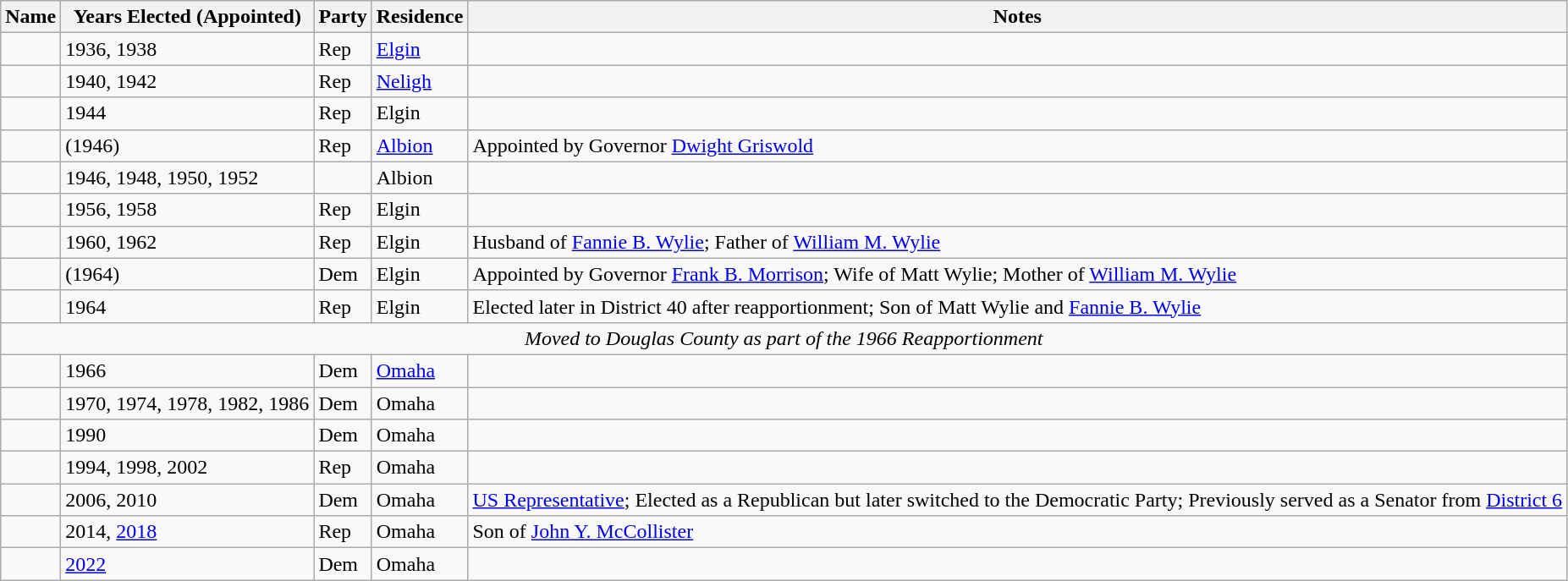<table class="wikitable sortable">
<tr>
<th>Name</th>
<th>Years Elected (Appointed)</th>
<th>Party</th>
<th>Residence</th>
<th>Notes</th>
</tr>
<tr>
<td></td>
<td>1936, 1938</td>
<td>Rep</td>
<td><a href='#'>Elgin</a></td>
<td></td>
</tr>
<tr>
<td></td>
<td>1940, 1942</td>
<td>Rep</td>
<td><a href='#'>Neligh</a></td>
<td></td>
</tr>
<tr>
<td></td>
<td>1944</td>
<td>Rep</td>
<td>Elgin</td>
<td></td>
</tr>
<tr>
<td></td>
<td>(1946)</td>
<td>Rep</td>
<td><a href='#'>Albion</a></td>
<td>Appointed by Governor <a href='#'>Dwight Griswold</a></td>
</tr>
<tr>
<td></td>
<td>1946, 1948, 1950, 1952</td>
<td></td>
<td>Albion</td>
<td></td>
</tr>
<tr>
<td></td>
<td>1956, 1958</td>
<td>Rep</td>
<td>Elgin</td>
<td></td>
</tr>
<tr>
<td></td>
<td>1960, 1962</td>
<td>Rep</td>
<td>Elgin</td>
<td>Husband of <a href='#'>Fannie B. Wylie</a>; Father of <a href='#'>William M. Wylie</a></td>
</tr>
<tr>
<td></td>
<td>(1964)</td>
<td>Dem</td>
<td>Elgin</td>
<td>Appointed by Governor <a href='#'>Frank B. Morrison</a>; Wife of Matt Wylie; Mother of <a href='#'>William M. Wylie</a></td>
</tr>
<tr>
<td></td>
<td>1964</td>
<td>Rep</td>
<td>Elgin</td>
<td>Elected later in District 40 after reapportionment; Son of Matt Wylie and <a href='#'>Fannie B. Wylie</a></td>
</tr>
<tr>
<td colspan=5 style=text-align:center><em>Moved to Douglas County as part of the 1966 Reapportionment</em></td>
</tr>
<tr>
<td></td>
<td>1966</td>
<td>Dem</td>
<td><a href='#'>Omaha</a></td>
<td></td>
</tr>
<tr>
<td></td>
<td>1970, 1974, 1978, 1982, 1986</td>
<td>Dem</td>
<td>Omaha</td>
<td></td>
</tr>
<tr>
<td></td>
<td>1990</td>
<td>Dem</td>
<td>Omaha</td>
<td></td>
</tr>
<tr>
<td></td>
<td>1994, 1998, 2002</td>
<td>Rep</td>
<td>Omaha</td>
<td></td>
</tr>
<tr>
<td></td>
<td>2006, 2010</td>
<td>Dem</td>
<td>Omaha</td>
<td><a href='#'>US Representative</a>; Elected as a Republican but later switched to the Democratic Party; Previously served as a Senator from <a href='#'>District 6</a></td>
</tr>
<tr>
<td></td>
<td>2014, <a href='#'>2018</a></td>
<td>Rep</td>
<td>Omaha</td>
<td>Son of <a href='#'>John Y. McCollister</a></td>
</tr>
<tr>
<td></td>
<td><a href='#'>2022</a></td>
<td>Dem</td>
<td>Omaha</td>
<td></td>
</tr>
</table>
